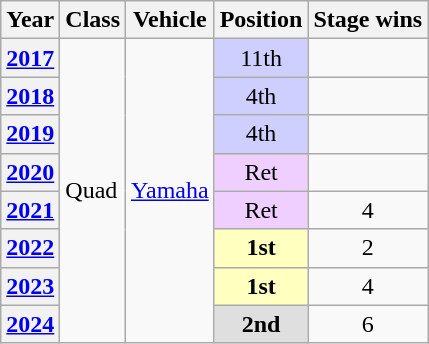<table class="wikitable">
<tr>
<th>Year</th>
<th>Class</th>
<th>Vehicle</th>
<th>Position</th>
<th>Stage wins</th>
</tr>
<tr>
<th><a href='#'>2017</a></th>
<td rowspan=8>Quad</td>
<td rowspan=8> <a href='#'>Yamaha</a></td>
<td align="center" style="background:#CFCFFF;">11th</td>
<td align="center"></td>
</tr>
<tr>
<th><a href='#'>2018</a></th>
<td align="center" style="background:#CFCFFF;">4th</td>
<td align="center"></td>
</tr>
<tr>
<th><a href='#'>2019</a></th>
<td align="center" style="background:#CFCFFF;">4th</td>
<td align="center"></td>
</tr>
<tr>
<th><a href='#'>2020</a></th>
<td align="center" style="background:#EFCFFF;">Ret</td>
<td align="center"></td>
</tr>
<tr>
<th><a href='#'>2021</a></th>
<td align="center" style="background:#EFCFFF;">Ret</td>
<td align="center">4</td>
</tr>
<tr>
<th><a href='#'>2022</a></th>
<td align="center" style="background:#FFFFBF;"><strong>1st</strong></td>
<td align="center">2</td>
</tr>
<tr>
<th><a href='#'>2023</a></th>
<td align="center" style="background:#FFFFBF;"><strong>1st</strong></td>
<td align="center">4</td>
</tr>
<tr>
<th><a href='#'>2024</a></th>
<td align="center" style="background:#DFDFDF;"><strong>2nd</strong></td>
<td align="center">6</td>
</tr>
</table>
